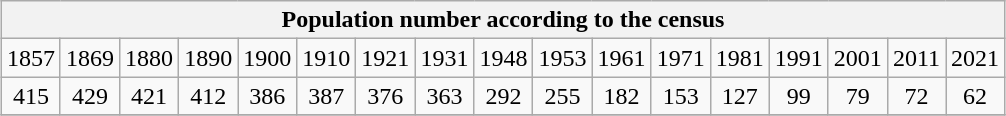<table class="wikitable" style="margin: 0.5em auto; text-align: center;">
<tr>
<th colspan="17">Population number according to the census</th>
</tr>
<tr>
<td>1857</td>
<td>1869</td>
<td>1880</td>
<td>1890</td>
<td>1900</td>
<td>1910</td>
<td>1921</td>
<td>1931</td>
<td>1948</td>
<td>1953</td>
<td>1961</td>
<td>1971</td>
<td>1981</td>
<td>1991</td>
<td>2001</td>
<td>2011</td>
<td>2021</td>
</tr>
<tr>
<td>415</td>
<td>429</td>
<td>421</td>
<td>412</td>
<td>386</td>
<td>387</td>
<td>376</td>
<td>363</td>
<td>292</td>
<td>255</td>
<td>182</td>
<td>153</td>
<td>127</td>
<td>99</td>
<td>79</td>
<td>72</td>
<td>62</td>
</tr>
<tr>
</tr>
</table>
